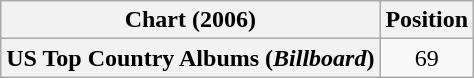<table class="wikitable plainrowheaders" style="text-align:center">
<tr>
<th scope="col">Chart (2006)</th>
<th scope="col">Position</th>
</tr>
<tr>
<th scope="row">US Top Country Albums (<em>Billboard</em>)</th>
<td>69</td>
</tr>
</table>
